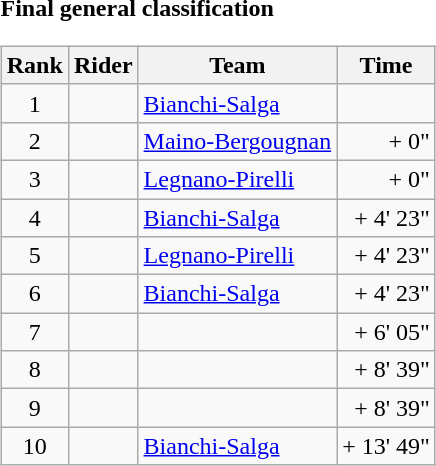<table>
<tr>
<td><strong>Final general classification</strong><br><table class="wikitable">
<tr>
<th scope="col">Rank</th>
<th scope="col">Rider</th>
<th scope="col">Team</th>
<th scope="col">Time</th>
</tr>
<tr>
<td style="text-align:center;">1</td>
<td></td>
<td><a href='#'>Bianchi-Salga</a></td>
<td style="text-align:right;"></td>
</tr>
<tr>
<td style="text-align:center;">2</td>
<td></td>
<td><a href='#'>Maino-Bergougnan</a></td>
<td style="text-align:right;">+ 0"</td>
</tr>
<tr>
<td style="text-align:center;">3</td>
<td></td>
<td><a href='#'>Legnano-Pirelli</a></td>
<td style="text-align:right;">+ 0"</td>
</tr>
<tr>
<td style="text-align:center;">4</td>
<td></td>
<td><a href='#'>Bianchi-Salga</a></td>
<td style="text-align:right;">+ 4' 23"</td>
</tr>
<tr>
<td style="text-align:center;">5</td>
<td></td>
<td><a href='#'>Legnano-Pirelli</a></td>
<td style="text-align:right;">+ 4' 23"</td>
</tr>
<tr>
<td style="text-align:center;">6</td>
<td></td>
<td><a href='#'>Bianchi-Salga</a></td>
<td style="text-align:right;">+ 4' 23"</td>
</tr>
<tr>
<td style="text-align:center;">7</td>
<td></td>
<td></td>
<td style="text-align:right;">+ 6' 05"</td>
</tr>
<tr>
<td style="text-align:center;">8</td>
<td></td>
<td></td>
<td style="text-align:right;">+ 8' 39"</td>
</tr>
<tr>
<td style="text-align:center;">9</td>
<td></td>
<td></td>
<td style="text-align:right;">+ 8' 39"</td>
</tr>
<tr>
<td style="text-align:center;">10</td>
<td></td>
<td><a href='#'>Bianchi-Salga</a></td>
<td style="text-align:right;">+ 13' 49"</td>
</tr>
</table>
</td>
</tr>
</table>
